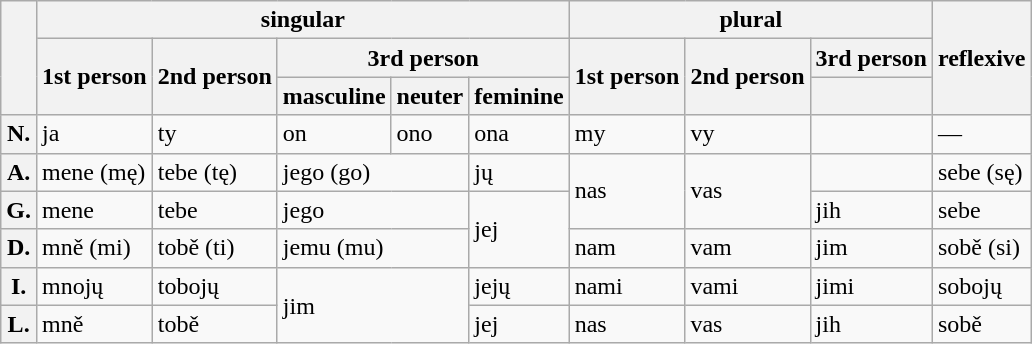<table class=wikitable>
<tr>
<th rowspan=3></th>
<th colspan=5>singular</th>
<th colspan=3>plural</th>
<th rowspan=3>reflexive</th>
</tr>
<tr>
<th rowspan=2>1st person</th>
<th rowspan=2>2nd person</th>
<th colspan=3>3rd person</th>
<th rowspan=2>1st person</th>
<th rowspan=2>2nd person</th>
<th>3rd person</th>
</tr>
<tr>
<th>masculine</th>
<th>neuter</th>
<th>feminine</th>
<th></th>
</tr>
<tr>
<th>N.</th>
<td>ja</td>
<td>ty</td>
<td>on</td>
<td>ono</td>
<td>ona</td>
<td>my</td>
<td>vy</td>
<td></td>
<td>—</td>
</tr>
<tr>
<th>A.</th>
<td>mene (mę)</td>
<td>tebe (tę)</td>
<td colspan=2>jego (go)</td>
<td>jų</td>
<td rowspan=2>nas</td>
<td rowspan=2>vas</td>
<td></td>
<td>sebe (sę)</td>
</tr>
<tr>
<th>G.</th>
<td>mene</td>
<td>tebe</td>
<td colspan=2>jego</td>
<td rowspan=2>jej</td>
<td>jih</td>
<td>sebe</td>
</tr>
<tr>
<th>D.</th>
<td>mně (mi)</td>
<td>tobě (ti)</td>
<td colspan=2>jemu (mu)</td>
<td>nam</td>
<td>vam</td>
<td>jim</td>
<td>sobě (si)</td>
</tr>
<tr>
<th>I.</th>
<td>mnojų</td>
<td>tobojų</td>
<td colspan=2 rowspan=2>jim</td>
<td>jejų</td>
<td>nami</td>
<td>vami</td>
<td>jimi</td>
<td>sobojų</td>
</tr>
<tr>
<th>L.</th>
<td>mně</td>
<td>tobě</td>
<td>jej</td>
<td>nas</td>
<td>vas</td>
<td>jih</td>
<td>sobě</td>
</tr>
</table>
